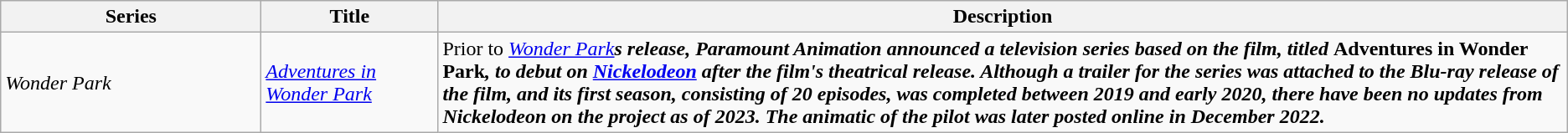<table class="wikitable">
<tr>
<th style="width:150pt;">Series</th>
<th style="width:100pt;">Title</th>
<th>Description</th>
</tr>
<tr>
<td><em>Wonder Park</em></td>
<td><em><a href='#'>Adventures in Wonder Park</a></em></td>
<td>Prior to <em><a href='#'>Wonder Park</a><strong>s release, Paramount Animation announced a television series based on the film, titled </em>Adventures in Wonder Park<em>, to debut on <a href='#'>Nickelodeon</a> after the film's theatrical release. Although a trailer for the series was attached to the Blu-ray release of the film, and its first season, consisting of 20 episodes, was completed between 2019 and early 2020, there have been no updates from Nickelodeon on the project as of 2023. The animatic of the pilot was later posted online in December 2022.</td>
</tr>
</table>
